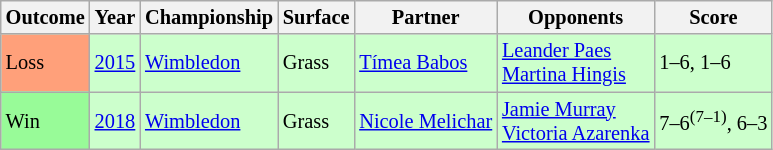<table class="sortable wikitable" style=font-size:85%>
<tr>
<th>Outcome</th>
<th>Year</th>
<th>Championship</th>
<th>Surface</th>
<th>Partner</th>
<th>Opponents</th>
<th class="unsortable">Score</th>
</tr>
<tr style="background:#cfc;">
<td style="background:#ffa07a;">Loss</td>
<td><a href='#'>2015</a></td>
<td><a href='#'>Wimbledon</a></td>
<td>Grass</td>
<td> <a href='#'>Tímea Babos</a></td>
<td> <a href='#'>Leander Paes</a><br> <a href='#'>Martina Hingis</a></td>
<td>1–6, 1–6</td>
</tr>
<tr style="background:#cfc;">
<td style="background:#98fb98;">Win</td>
<td><a href='#'>2018</a></td>
<td><a href='#'>Wimbledon</a></td>
<td>Grass</td>
<td> <a href='#'>Nicole Melichar</a></td>
<td> <a href='#'>Jamie Murray</a><br> <a href='#'>Victoria Azarenka</a></td>
<td>7–6<sup>(7–1)</sup>, 6–3</td>
</tr>
</table>
